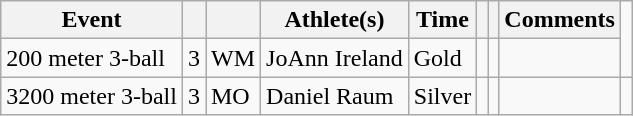<table class="wikitable sortable">
<tr>
<th>Event</th>
<th></th>
<th></th>
<th>Athlete(s)</th>
<th>Time</th>
<th></th>
<th></th>
<th>Comments</th>
</tr>
<tr>
<td>200 meter 3-ball</td>
<td>3</td>
<td>WM</td>
<td>JoAnn Ireland</td>
<td>Gold</td>
<td></td>
<td></td>
<td></td>
</tr>
<tr>
<td>3200 meter 3-ball</td>
<td>3</td>
<td>MO</td>
<td>Daniel Raum</td>
<td>Silver</td>
<td></td>
<td></td>
<td></td>
<td></td>
</tr>
</table>
